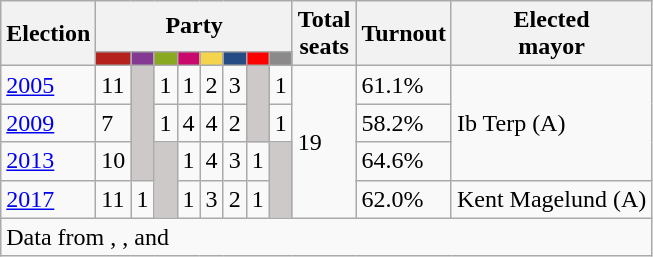<table class="wikitable">
<tr>
<th rowspan="2">Election</th>
<th colspan="8">Party</th>
<th rowspan="2">Total<br>seats</th>
<th rowspan="2">Turnout</th>
<th rowspan="2">Elected<br>mayor</th>
</tr>
<tr>
<td style="background:#B5211D;"><strong><a href='#'></a></strong></td>
<td style="background:#843A93;"><strong><a href='#'></a></strong></td>
<td style="background:#89A920;"><strong><a href='#'></a></strong></td>
<td style="background:#C9096C;"><strong><a href='#'></a></strong></td>
<td style="background:#F4D44D;"><strong><a href='#'></a></strong></td>
<td style="background:#254C85;"><strong><a href='#'></a></strong></td>
<td style="background:#FF0000;"><strong><a href='#'></a></strong></td>
<td style="background:#8B8989;"><strong></strong></td>
</tr>
<tr>
<td><a href='#'>2005</a></td>
<td>11</td>
<td style="background:#CDC9C9;" rowspan="3"></td>
<td>1</td>
<td>1</td>
<td>2</td>
<td>3</td>
<td style="background:#CDC9C9;" rowspan="2"></td>
<td>1</td>
<td rowspan="4">19</td>
<td>61.1%</td>
<td rowspan="3">Ib Terp (A)</td>
</tr>
<tr>
<td><a href='#'>2009</a></td>
<td>7</td>
<td>1</td>
<td>4</td>
<td>4</td>
<td>2</td>
<td>1</td>
<td>58.2%</td>
</tr>
<tr>
<td><a href='#'>2013</a></td>
<td>10</td>
<td style="background:#CDC9C9;" rowspan="2"></td>
<td>1</td>
<td>4</td>
<td>3</td>
<td>1</td>
<td style="background:#CDC9C9;" rowspan="2"></td>
<td>64.6%</td>
</tr>
<tr>
<td><a href='#'>2017</a></td>
<td>11</td>
<td>1</td>
<td>1</td>
<td>3</td>
<td>2</td>
<td>1</td>
<td>62.0%</td>
<td>Kent Magelund (A)</td>
</tr>
<tr>
<td colspan="14">Data from , ,  and </td>
</tr>
</table>
